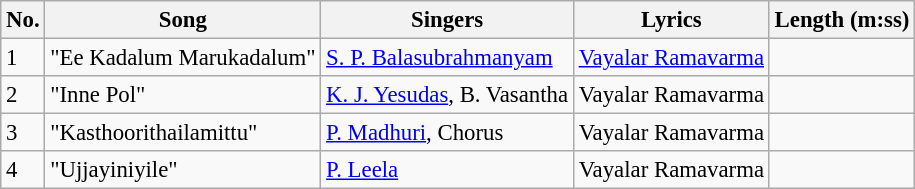<table class="wikitable" style="font-size:95%;">
<tr>
<th>No.</th>
<th>Song</th>
<th>Singers</th>
<th>Lyrics</th>
<th>Length (m:ss)</th>
</tr>
<tr>
<td>1</td>
<td>"Ee Kadalum Marukadalum"</td>
<td><a href='#'>S. P. Balasubrahmanyam</a></td>
<td><a href='#'>Vayalar Ramavarma</a></td>
<td></td>
</tr>
<tr>
<td>2</td>
<td>"Inne Pol"</td>
<td><a href='#'>K. J. Yesudas</a>, B. Vasantha</td>
<td>Vayalar Ramavarma</td>
<td></td>
</tr>
<tr>
<td>3</td>
<td>"Kasthoorithailamittu"</td>
<td><a href='#'>P. Madhuri</a>, Chorus</td>
<td>Vayalar Ramavarma</td>
<td></td>
</tr>
<tr>
<td>4</td>
<td>"Ujjayiniyile"</td>
<td><a href='#'>P. Leela</a></td>
<td>Vayalar Ramavarma</td>
<td></td>
</tr>
</table>
